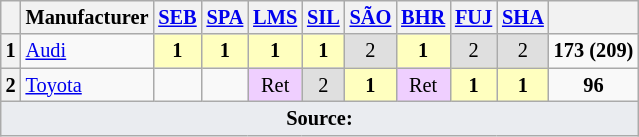<table class="wikitable" style="font-size: 85%; text-align:center;">
<tr valign="top">
<th valign=middle></th>
<th valign=middle>Manufacturer</th>
<th><a href='#'>SEB</a><br></th>
<th><a href='#'>SPA</a><br></th>
<th><a href='#'>LMS</a><br></th>
<th><a href='#'>SIL</a><br></th>
<th><a href='#'>SÃO</a><br></th>
<th><a href='#'>BHR</a><br></th>
<th><a href='#'>FUJ</a><br></th>
<th><a href='#'>SHA</a><br></th>
<th valign=middle></th>
</tr>
<tr>
<th>1</th>
<td align=left> <a href='#'>Audi</a></td>
<td style="background:#FFFFBF;"><strong>1</strong></td>
<td style="background:#FFFFBF;"><strong>1</strong></td>
<td style="background:#FFFFBF;"><strong>1</strong></td>
<td style="background:#FFFFBF;"><strong>1</strong></td>
<td style="background:#DFDFDF;">2</td>
<td style="background:#FFFFBF;"><strong>1</strong></td>
<td style="background:#DFDFDF;">2</td>
<td style="background:#DFDFDF;">2</td>
<td><strong>173 (209)</strong></td>
</tr>
<tr>
<th>2</th>
<td align=left> <a href='#'>Toyota</a></td>
<td></td>
<td></td>
<td style="background:#EFCFFF;">Ret</td>
<td style="background:#DFDFDF;">2</td>
<td style="background:#FFFFBF;"><strong>1</strong></td>
<td style="background:#EFCFFF;">Ret</td>
<td style="background:#FFFFBF;"><strong>1</strong></td>
<td style="background:#FFFFBF;"><strong>1</strong></td>
<td><strong>96</strong></td>
</tr>
<tr class="sortbottom">
<td colspan="11" style="background-color:#EAECF0;text-align:center"><strong>Source:</strong></td>
</tr>
</table>
